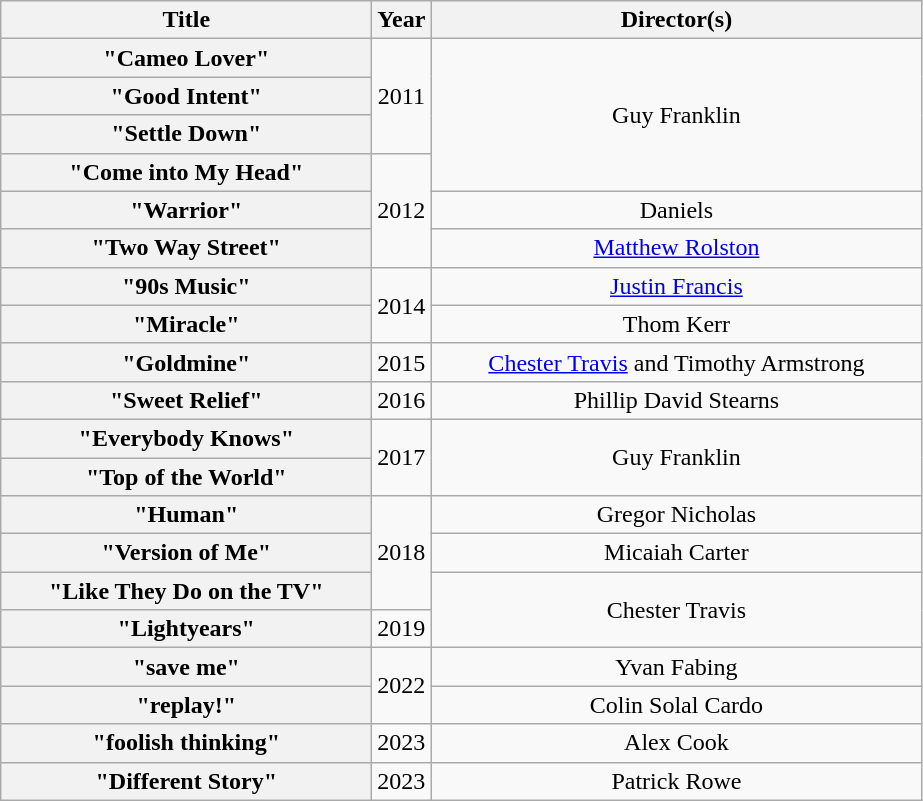<table class="wikitable plainrowheaders" style="text-align:center;">
<tr>
<th scope="col" style="width:15em;">Title</th>
<th scope="col" style="width:1em;">Year</th>
<th scope="col" style="width:20em;">Director(s)</th>
</tr>
<tr>
<th scope="row">"Cameo Lover"</th>
<td rowspan="3">2011</td>
<td rowspan="4">Guy Franklin</td>
</tr>
<tr>
<th scope="row">"Good Intent"</th>
</tr>
<tr>
<th scope="row">"Settle Down"</th>
</tr>
<tr>
<th scope="row">"Come into My Head"</th>
<td rowspan="3">2012</td>
</tr>
<tr>
<th scope="row">"Warrior"<br></th>
<td>Daniels</td>
</tr>
<tr>
<th scope="row">"Two Way Street"</th>
<td><a href='#'>Matthew Rolston</a></td>
</tr>
<tr>
<th scope="row">"90s Music"</th>
<td rowspan="2">2014</td>
<td><a href='#'>Justin Francis</a></td>
</tr>
<tr>
<th scope="row">"Miracle"</th>
<td>Thom Kerr</td>
</tr>
<tr>
<th scope="row">"Goldmine"</th>
<td>2015</td>
<td><a href='#'>Chester Travis</a> and Timothy Armstrong</td>
</tr>
<tr>
<th scope="row">"Sweet Relief"</th>
<td>2016</td>
<td>Phillip David Stearns</td>
</tr>
<tr>
<th scope="row">"Everybody Knows"</th>
<td rowspan="2">2017</td>
<td rowspan="2">Guy Franklin</td>
</tr>
<tr>
<th scope="row">"Top of the World"</th>
</tr>
<tr>
<th scope="row">"Human"</th>
<td rowspan="3">2018</td>
<td>Gregor Nicholas</td>
</tr>
<tr>
<th scope="row">"Version of Me"</th>
<td>Micaiah Carter </td>
</tr>
<tr>
<th scope="row">"Like They Do on the TV"</th>
<td rowspan="2">Chester Travis</td>
</tr>
<tr>
<th scope="row">"Lightyears"</th>
<td>2019</td>
</tr>
<tr>
<th scope="row">"save me"</th>
<td rowspan="2">2022</td>
<td>Yvan Fabing</td>
</tr>
<tr>
<th scope="row">"replay!"</th>
<td>Colin Solal Cardo</td>
</tr>
<tr>
<th scope="row">"foolish thinking"</th>
<td>2023</td>
<td>Alex Cook</td>
</tr>
<tr>
<th scope="row">"Different Story"</th>
<td>2023</td>
<td>Patrick Rowe</td>
</tr>
</table>
